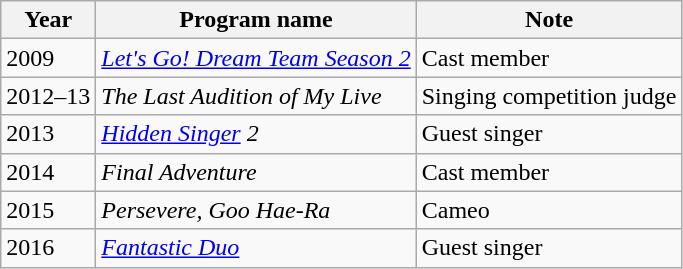<table class="wikitable">
<tr>
<th>Year</th>
<th>Program name</th>
<th>Note</th>
</tr>
<tr>
<td>2009</td>
<td><em><a href='#'>Let's Go! Dream Team Season 2</a></em></td>
<td>Cast member</td>
</tr>
<tr>
<td>2012–13</td>
<td><em>The Last Audition of My Live</em></td>
<td>Singing competition judge</td>
</tr>
<tr>
<td>2013</td>
<td><em><a href='#'>Hidden Singer</a></em> <em>2</em></td>
<td>Guest singer</td>
</tr>
<tr>
<td>2014</td>
<td><em>Final Adventure</em></td>
<td>Cast member</td>
</tr>
<tr>
<td>2015</td>
<td><em>Persevere, Goo Hae-Ra</em></td>
<td>Cameo</td>
</tr>
<tr>
<td>2016</td>
<td><em><a href='#'>Fantastic Duo</a></em></td>
<td>Guest singer</td>
</tr>
</table>
